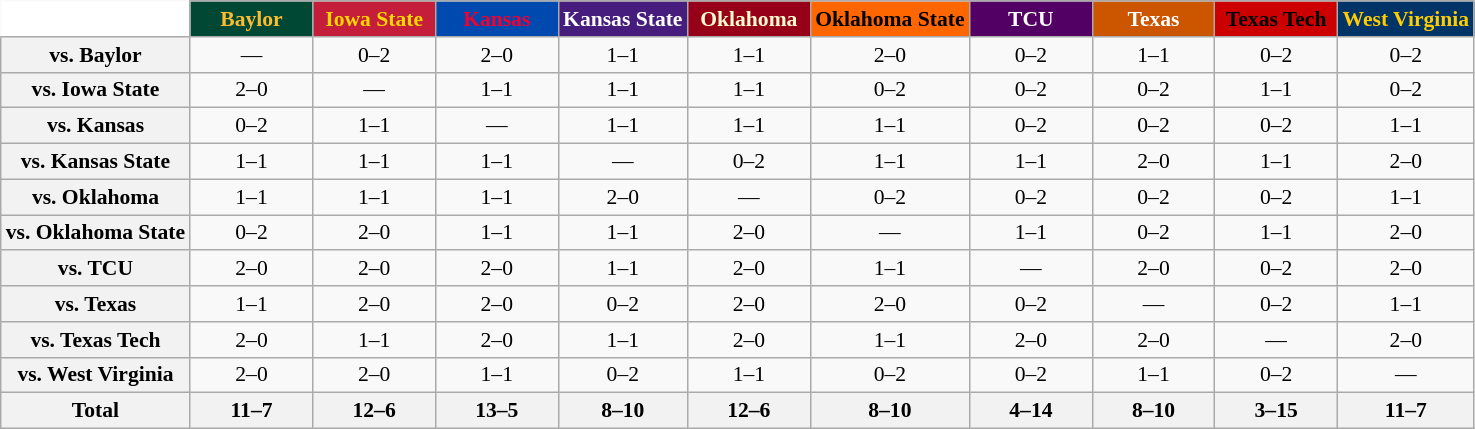<table class="wikitable" style="white-space:nowrap;font-size:90%;">
<tr>
<th colspan=1 style="background:white; border-top-style:hidden; border-left-style:hidden;"   width=75> </th>
<th style="background:#004834; color:#FDBB2F;"  width=75>Baylor</th>
<th style="background:#C41E3A; color:#FFD700;"  width=75>Iowa State</th>
<th style="background:#0049AF; color:#F20030;"  width=75>Kansas</th>
<th style="background:#461D7C; color:#FFFFFF;"  width=75>Kansas State</th>
<th style="background:#960018; color:#FFFDD0;"  width=75>Oklahoma</th>
<th style="background:#FF6600; color:#000000;"  width=75>Oklahoma State</th>
<th style="background:#520063; color:#FFFFFF;"  width=75>TCU</th>
<th style="background:#CC5500; color:#FFFFFF;"  width=75>Texas</th>
<th style="background:#CC0000; color:#000000;"  width=75>Texas Tech</th>
<th style="background:#003366; color:#FFCC00;"  width=75>West Virginia</th>
</tr>
<tr style="text-align:center;">
<th>vs. Baylor</th>
<td>—</td>
<td>0–2</td>
<td>2–0</td>
<td>1–1</td>
<td>1–1</td>
<td>2–0</td>
<td>0–2</td>
<td>1–1</td>
<td>0–2</td>
<td>0–2</td>
</tr>
<tr style="text-align:center;">
<th>vs. Iowa State</th>
<td>2–0</td>
<td>—</td>
<td>1–1</td>
<td>1–1</td>
<td>1–1</td>
<td>0–2</td>
<td>0–2</td>
<td>0–2</td>
<td>1–1</td>
<td>0–2</td>
</tr>
<tr style="text-align:center;">
<th>vs. Kansas</th>
<td>0–2</td>
<td>1–1</td>
<td>—</td>
<td>1–1</td>
<td>1–1</td>
<td>1–1</td>
<td>0–2</td>
<td>0–2</td>
<td>0–2</td>
<td>1–1</td>
</tr>
<tr style="text-align:center;">
<th>vs. Kansas State</th>
<td>1–1</td>
<td>1–1</td>
<td>1–1</td>
<td>—</td>
<td>0–2</td>
<td>1–1</td>
<td>1–1</td>
<td>2–0</td>
<td>1–1</td>
<td>2–0</td>
</tr>
<tr style="text-align:center;">
<th>vs. Oklahoma</th>
<td>1–1</td>
<td>1–1</td>
<td>1–1</td>
<td>2–0</td>
<td>—</td>
<td>0–2</td>
<td>0–2</td>
<td>0–2</td>
<td>0–2</td>
<td>1–1</td>
</tr>
<tr style="text-align:center;">
<th>vs. Oklahoma State</th>
<td>0–2</td>
<td>2–0</td>
<td>1–1</td>
<td>1–1</td>
<td>2–0</td>
<td>—</td>
<td>1–1</td>
<td>0–2</td>
<td>1–1</td>
<td>2–0</td>
</tr>
<tr style="text-align:center;">
<th>vs. TCU</th>
<td>2–0</td>
<td>2–0</td>
<td>2–0</td>
<td>1–1</td>
<td>2–0</td>
<td>1–1</td>
<td>—</td>
<td>2–0</td>
<td>0–2</td>
<td>2–0</td>
</tr>
<tr style="text-align:center;">
<th>vs. Texas</th>
<td>1–1</td>
<td>2–0</td>
<td>2–0</td>
<td>0–2</td>
<td>2–0</td>
<td>2–0</td>
<td>0–2</td>
<td>—</td>
<td>0–2</td>
<td>1–1</td>
</tr>
<tr style="text-align:center;">
<th>vs. Texas Tech</th>
<td>2–0</td>
<td>1–1</td>
<td>2–0</td>
<td>1–1</td>
<td>2–0</td>
<td>1–1</td>
<td>2–0</td>
<td>2–0</td>
<td>—</td>
<td>2–0</td>
</tr>
<tr style="text-align:center;">
<th>vs. West Virginia</th>
<td>2–0</td>
<td>2–0</td>
<td>1–1</td>
<td>0–2</td>
<td>1–1</td>
<td>0–2</td>
<td>0–2</td>
<td>1–1</td>
<td>0–2</td>
<td>—<br></td>
</tr>
<tr style="text-align:center;">
<th>Total</th>
<th>11–7</th>
<th>12–6</th>
<th>13–5</th>
<th>8–10</th>
<th>12–6</th>
<th>8–10</th>
<th>4–14</th>
<th>8–10</th>
<th>3–15</th>
<th>11–7</th>
</tr>
</table>
